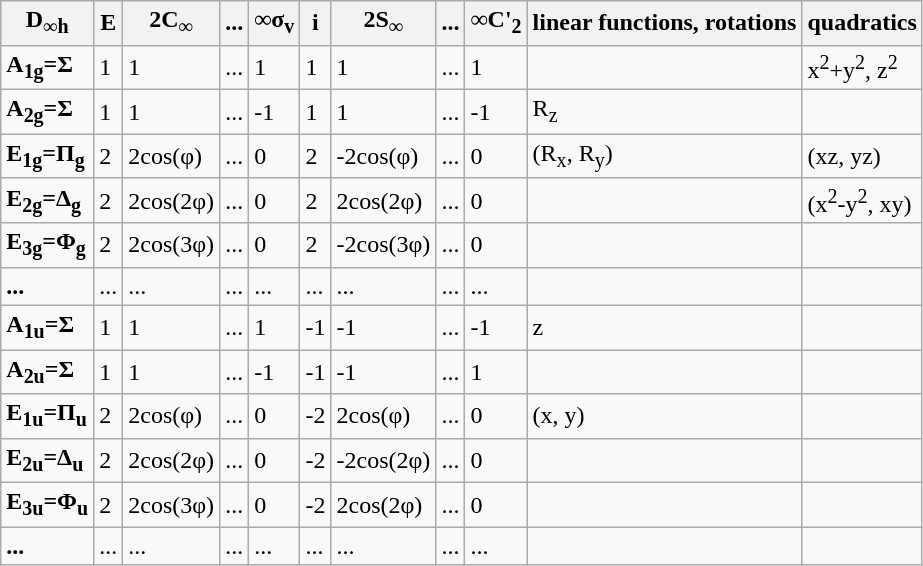<table class="wikitable">
<tr>
<th><strong>D<sub>∞h</sub></strong></th>
<th><strong>E</strong></th>
<th><strong>2C<sub>∞</sub></strong></th>
<th><strong>...</strong></th>
<th><strong>∞σ<sub>v</sub></strong></th>
<th><strong>i</strong></th>
<th><strong>2S<sub>∞</sub></strong></th>
<th><strong>...</strong></th>
<th><strong>∞C'<sub>2</sub></strong></th>
<th><strong>linear functions, rotations</strong></th>
<th><strong>quadratics</strong></th>
</tr>
<tr>
<td><strong>A<sub>1g</sub>=Σ</strong></td>
<td>1</td>
<td>1</td>
<td>...</td>
<td>1</td>
<td>1</td>
<td>1</td>
<td>...</td>
<td>1</td>
<td></td>
<td>x<sup>2</sup>+y<sup>2</sup>, z<sup>2</sup></td>
</tr>
<tr>
<td><strong>A<sub>2g</sub>=Σ</strong></td>
<td>1</td>
<td>1</td>
<td>...</td>
<td>-1</td>
<td>1</td>
<td>1</td>
<td>...</td>
<td>-1</td>
<td>R<sub>z</sub></td>
<td></td>
</tr>
<tr>
<td><strong>E<sub>1g</sub>=Π<sub>g</sub></strong></td>
<td>2</td>
<td>2cos(φ)</td>
<td>...</td>
<td>0</td>
<td>2</td>
<td>-2cos(φ)</td>
<td>...</td>
<td>0</td>
<td>(R<sub>x</sub>, R<sub>y</sub>)</td>
<td>(xz, yz)</td>
</tr>
<tr>
<td><strong>E<sub>2g</sub>=Δ<sub>g</sub></strong></td>
<td>2</td>
<td>2cos(2φ)</td>
<td>...</td>
<td>0</td>
<td>2</td>
<td>2cos(2φ)</td>
<td>...</td>
<td>0</td>
<td></td>
<td>(x<sup>2</sup>-y<sup>2</sup>, xy)</td>
</tr>
<tr>
<td><strong>E<sub>3g</sub>=Φ<sub>g</sub></strong></td>
<td>2</td>
<td>2cos(3φ)</td>
<td>...</td>
<td>0</td>
<td>2</td>
<td>-2cos(3φ)</td>
<td>...</td>
<td>0</td>
<td></td>
<td></td>
</tr>
<tr>
<td><strong>...</strong></td>
<td>...</td>
<td>...</td>
<td>...</td>
<td>...</td>
<td>...</td>
<td>...</td>
<td>...</td>
<td>...</td>
<td></td>
<td></td>
</tr>
<tr>
<td><strong>A<sub>1u</sub>=Σ</strong></td>
<td>1</td>
<td>1</td>
<td>...</td>
<td>1</td>
<td>-1</td>
<td>-1</td>
<td>...</td>
<td>-1</td>
<td>z</td>
<td></td>
</tr>
<tr>
<td><strong>A<sub>2u</sub>=Σ</strong></td>
<td>1</td>
<td>1</td>
<td>...</td>
<td>-1</td>
<td>-1</td>
<td>-1</td>
<td>...</td>
<td>1</td>
<td></td>
<td></td>
</tr>
<tr>
<td><strong>E<sub>1u</sub>=Π<sub>u</sub></strong></td>
<td>2</td>
<td>2cos(φ)</td>
<td>...</td>
<td>0</td>
<td>-2</td>
<td>2cos(φ)</td>
<td>...</td>
<td>0</td>
<td>(x, y)</td>
<td></td>
</tr>
<tr>
<td><strong>E<sub>2u</sub>=Δ<sub>u</sub></strong></td>
<td>2</td>
<td>2cos(2φ)</td>
<td>...</td>
<td>0</td>
<td>-2</td>
<td>-2cos(2φ)</td>
<td>...</td>
<td>0</td>
<td></td>
<td></td>
</tr>
<tr>
<td><strong>E<sub>3u</sub>=Φ<sub>u</sub></strong></td>
<td>2</td>
<td>2cos(3φ)</td>
<td>...</td>
<td>0</td>
<td>-2</td>
<td>2cos(2φ)</td>
<td>...</td>
<td>0</td>
<td></td>
<td></td>
</tr>
<tr>
<td><strong>...</strong></td>
<td>...</td>
<td>...</td>
<td>...</td>
<td>...</td>
<td>...</td>
<td>...</td>
<td>...</td>
<td>...</td>
<td></td>
<td></td>
</tr>
</table>
